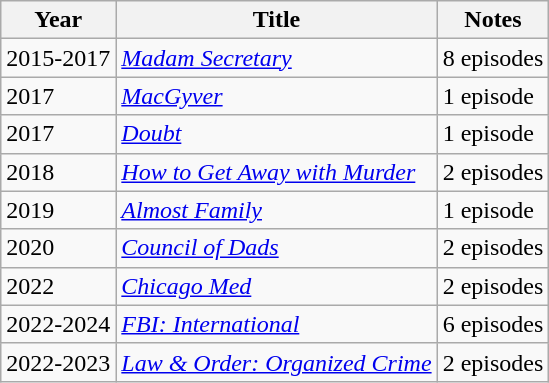<table class="wikitable">
<tr>
<th>Year</th>
<th>Title</th>
<th>Notes</th>
</tr>
<tr>
<td>2015-2017</td>
<td><em><a href='#'>Madam Secretary</a></em></td>
<td>8 episodes</td>
</tr>
<tr>
<td>2017</td>
<td><em><a href='#'>MacGyver</a></em></td>
<td>1 episode</td>
</tr>
<tr>
<td>2017</td>
<td><em><a href='#'>Doubt</a></em></td>
<td>1 episode</td>
</tr>
<tr>
<td>2018</td>
<td><em><a href='#'>How to Get Away with Murder</a></em></td>
<td>2 episodes</td>
</tr>
<tr>
<td>2019</td>
<td><em><a href='#'>Almost Family</a></em></td>
<td>1 episode</td>
</tr>
<tr>
<td>2020</td>
<td><em><a href='#'>Council of Dads</a></em></td>
<td>2 episodes</td>
</tr>
<tr>
<td>2022</td>
<td><em><a href='#'>Chicago Med</a></em></td>
<td>2 episodes</td>
</tr>
<tr>
<td>2022-2024</td>
<td><em><a href='#'>FBI: International</a></em></td>
<td>6 episodes</td>
</tr>
<tr>
<td>2022-2023</td>
<td><em><a href='#'>Law & Order: Organized Crime</a></em></td>
<td>2 episodes</td>
</tr>
</table>
